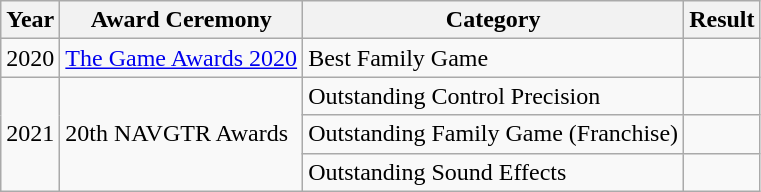<table class="wikitable plainrowheaders sortable">
<tr>
<th scope="col">Year</th>
<th scope="col">Award Ceremony</th>
<th scope="col">Category</th>
<th scope="col">Result</th>
</tr>
<tr>
<td style="text-align:center;">2020</td>
<td><a href='#'>The Game Awards 2020</a></td>
<td scope="row">Best Family Game</td>
<td></td>
</tr>
<tr>
<td rowspan="3" style="text-align:center;">2021</td>
<td rowspan="3">20th NAVGTR Awards</td>
<td scope="row">Outstanding Control Precision</td>
<td></td>
</tr>
<tr>
<td scope="row">Outstanding Family Game (Franchise)</td>
<td></td>
</tr>
<tr>
<td scope="row">Outstanding Sound Effects</td>
<td></td>
</tr>
</table>
